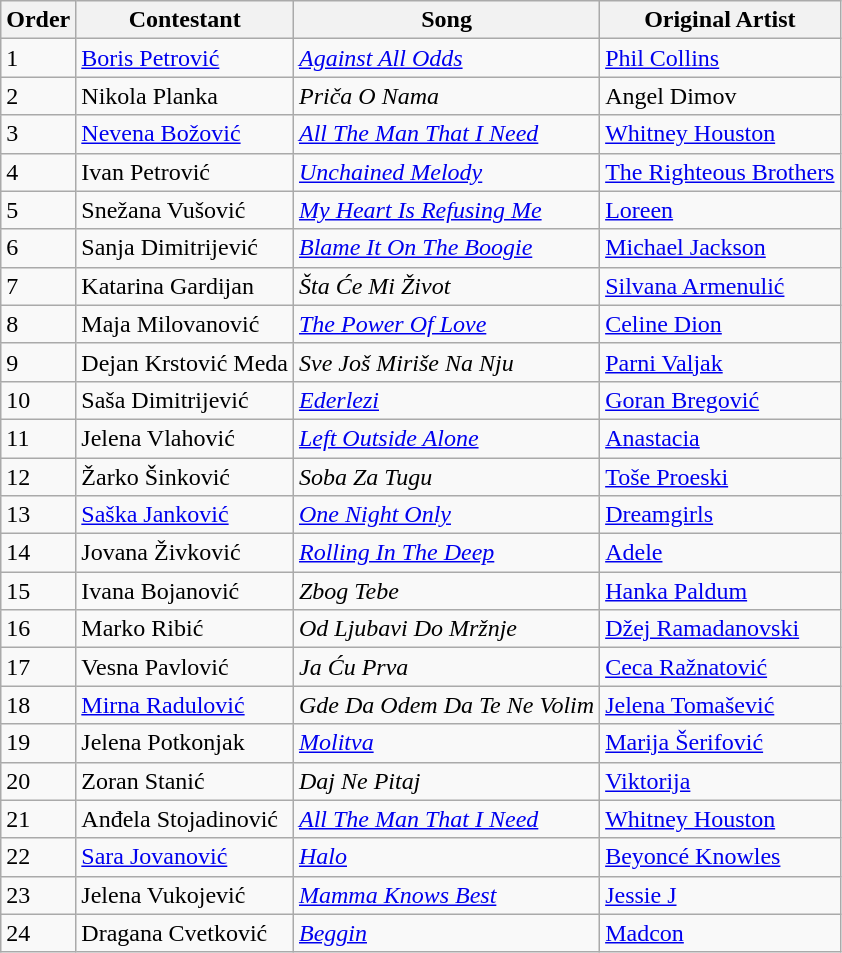<table class="wikitable sortable">
<tr>
<th>Order</th>
<th>Contestant</th>
<th>Song</th>
<th>Original Artist</th>
</tr>
<tr>
<td>1</td>
<td><a href='#'>Boris Petrović</a></td>
<td><em><a href='#'>Against All Odds</a></em></td>
<td><a href='#'>Phil Collins</a></td>
</tr>
<tr>
<td>2</td>
<td>Nikola Planka</td>
<td><em>Priča O Nama</em></td>
<td>Angel Dimov</td>
</tr>
<tr>
<td>3</td>
<td><a href='#'>Nevena Božović</a></td>
<td><em><a href='#'>All The Man That I Need</a></em></td>
<td><a href='#'>Whitney Houston</a></td>
</tr>
<tr>
<td>4</td>
<td>Ivan Petrović</td>
<td><em><a href='#'>Unchained Melody</a></em></td>
<td><a href='#'>The Righteous Brothers</a></td>
</tr>
<tr>
<td>5</td>
<td>Snežana Vušović</td>
<td><em><a href='#'>My Heart Is Refusing Me</a></em></td>
<td><a href='#'>Loreen</a></td>
</tr>
<tr>
<td>6</td>
<td>Sanja Dimitrijević</td>
<td><em><a href='#'>Blame It On The Boogie</a></em></td>
<td><a href='#'>Michael Jackson</a></td>
</tr>
<tr>
<td>7</td>
<td>Katarina Gardijan</td>
<td><em>Šta Će Mi Život</em></td>
<td><a href='#'>Silvana Armenulić</a></td>
</tr>
<tr>
<td>8</td>
<td>Maja Milovanović</td>
<td><em><a href='#'>The Power Of Love</a></em></td>
<td><a href='#'>Celine Dion</a></td>
</tr>
<tr>
<td>9</td>
<td>Dejan Krstović Meda</td>
<td><em>Sve Još Miriše Na Nju</em></td>
<td><a href='#'>Parni Valjak</a></td>
</tr>
<tr>
<td>10</td>
<td>Saša Dimitrijević</td>
<td><em><a href='#'>Ederlezi</a></em></td>
<td><a href='#'>Goran Bregović</a></td>
</tr>
<tr>
<td>11</td>
<td>Jelena Vlahović</td>
<td><em><a href='#'>Left Outside Alone</a></em></td>
<td><a href='#'>Anastacia</a></td>
</tr>
<tr>
<td>12</td>
<td>Žarko Šinković</td>
<td><em>Soba Za Tugu</em></td>
<td><a href='#'>Toše Proeski</a></td>
</tr>
<tr>
<td>13</td>
<td><a href='#'>Saška Janković</a></td>
<td><em><a href='#'>One Night Only</a></em></td>
<td><a href='#'>Dreamgirls</a></td>
</tr>
<tr>
<td>14</td>
<td>Jovana Živković</td>
<td><em><a href='#'>Rolling In The Deep</a></em></td>
<td><a href='#'>Adele</a></td>
</tr>
<tr>
<td>15</td>
<td>Ivana Bojanović</td>
<td><em>Zbog Tebe</em></td>
<td><a href='#'>Hanka Paldum</a></td>
</tr>
<tr>
<td>16</td>
<td>Marko Ribić</td>
<td><em>Od Ljubavi Do Mržnje</em></td>
<td><a href='#'>Džej Ramadanovski</a></td>
</tr>
<tr>
<td>17</td>
<td>Vesna Pavlović</td>
<td><em>Ja Ću Prva</em></td>
<td><a href='#'>Ceca Ražnatović</a></td>
</tr>
<tr>
<td>18</td>
<td><a href='#'>Mirna Radulović</a></td>
<td><em>Gde Da Odem Da Te Ne Volim</em></td>
<td><a href='#'>Jelena Tomašević</a></td>
</tr>
<tr>
<td>19</td>
<td>Jelena Potkonjak</td>
<td><em><a href='#'>Molitva</a></em></td>
<td><a href='#'>Marija Šerifović</a></td>
</tr>
<tr>
<td>20</td>
<td>Zoran Stanić</td>
<td><em>Daj Ne Pitaj</em></td>
<td><a href='#'>Viktorija</a></td>
</tr>
<tr>
<td>21</td>
<td>Anđela Stojadinović</td>
<td><em><a href='#'>All The Man That I Need</a></em></td>
<td><a href='#'>Whitney Houston</a></td>
</tr>
<tr>
<td>22</td>
<td><a href='#'>Sara Jovanović</a></td>
<td><em><a href='#'>Halo</a></em></td>
<td><a href='#'>Beyoncé Knowles</a></td>
</tr>
<tr>
<td>23</td>
<td>Jelena Vukojević</td>
<td><em><a href='#'>Mamma Knows Best</a></em></td>
<td><a href='#'>Jessie J</a></td>
</tr>
<tr>
<td>24</td>
<td>Dragana Cvetković</td>
<td><em><a href='#'>Beggin</a></em></td>
<td><a href='#'>Madcon</a></td>
</tr>
</table>
